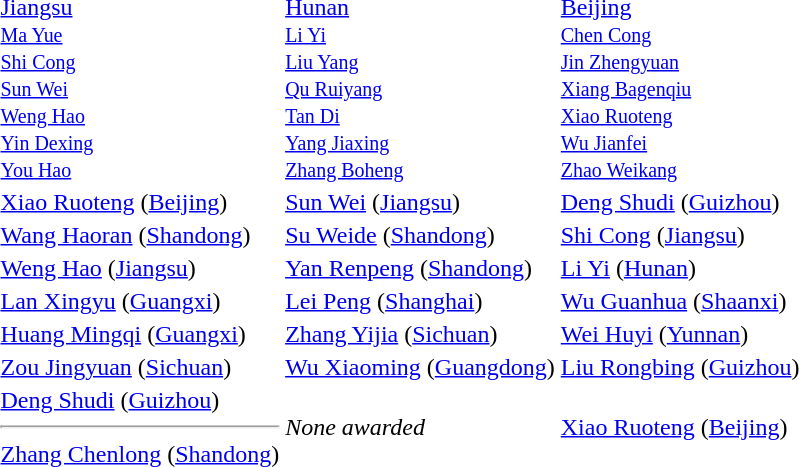<table>
<tr>
<td></td>
<td><a href='#'>Jiangsu</a> <br><small> <a href='#'>Ma Yue</a> <br> <a href='#'>Shi Cong</a> <br> <a href='#'>Sun Wei</a> <br> <a href='#'>Weng Hao</a> <br> <a href='#'>Yin Dexing</a> <br> <a href='#'>You Hao</a></small></td>
<td><a href='#'>Hunan</a> <br><small> <a href='#'>Li Yi</a> <br> <a href='#'>Liu Yang</a> <br> <a href='#'>Qu Ruiyang</a> <br> <a href='#'>Tan Di</a> <br> <a href='#'>Yang Jiaxing</a> <br> <a href='#'>Zhang Boheng</a></small></td>
<td><a href='#'>Beijing</a> <br><small> <a href='#'>Chen Cong</a> <br> <a href='#'>Jin Zhengyuan</a> <br> <a href='#'>Xiang Bagenqiu</a> <br> <a href='#'>Xiao Ruoteng</a> <br> <a href='#'>Wu Jianfei</a> <br> <a href='#'>Zhao Weikang</a></small></td>
</tr>
<tr>
<td></td>
<td><a href='#'>Xiao Ruoteng</a> (<a href='#'>Beijing</a>)</td>
<td><a href='#'>Sun Wei</a> (<a href='#'>Jiangsu</a>)</td>
<td><a href='#'>Deng Shudi</a> (<a href='#'>Guizhou</a>)</td>
</tr>
<tr>
<td></td>
<td><a href='#'>Wang Haoran</a> (<a href='#'>Shandong</a>)</td>
<td><a href='#'>Su Weide</a> (<a href='#'>Shandong</a>)</td>
<td><a href='#'>Shi Cong</a> (<a href='#'>Jiangsu</a>)</td>
</tr>
<tr>
<td></td>
<td><a href='#'>Weng Hao</a> (<a href='#'>Jiangsu</a>)</td>
<td><a href='#'>Yan Renpeng</a> (<a href='#'>Shandong</a>)</td>
<td><a href='#'>Li Yi</a> (<a href='#'>Hunan</a>)</td>
</tr>
<tr>
<td></td>
<td><a href='#'>Lan Xingyu</a> (<a href='#'>Guangxi</a>)</td>
<td><a href='#'>Lei Peng</a> (<a href='#'>Shanghai</a>)</td>
<td><a href='#'>Wu Guanhua</a> (<a href='#'>Shaanxi</a>)</td>
</tr>
<tr>
<td></td>
<td><a href='#'>Huang Mingqi</a> (<a href='#'>Guangxi</a>)</td>
<td><a href='#'>Zhang Yijia</a> (<a href='#'>Sichuan</a>)</td>
<td><a href='#'>Wei Huyi</a> (<a href='#'>Yunnan</a>)</td>
</tr>
<tr>
<td></td>
<td><a href='#'>Zou Jingyuan</a> (<a href='#'>Sichuan</a>)</td>
<td><a href='#'>Wu Xiaoming</a> (<a href='#'>Guangdong</a>)</td>
<td><a href='#'>Liu Rongbing</a> (<a href='#'>Guizhou</a>)</td>
</tr>
<tr>
<td></td>
<td><a href='#'>Deng Shudi</a> (<a href='#'>Guizhou</a>)<hr><a href='#'>Zhang Chenlong</a> (<a href='#'>Shandong</a>)</td>
<td><em>None awarded</em></td>
<td><a href='#'>Xiao Ruoteng</a> (<a href='#'>Beijing</a>)</td>
</tr>
</table>
